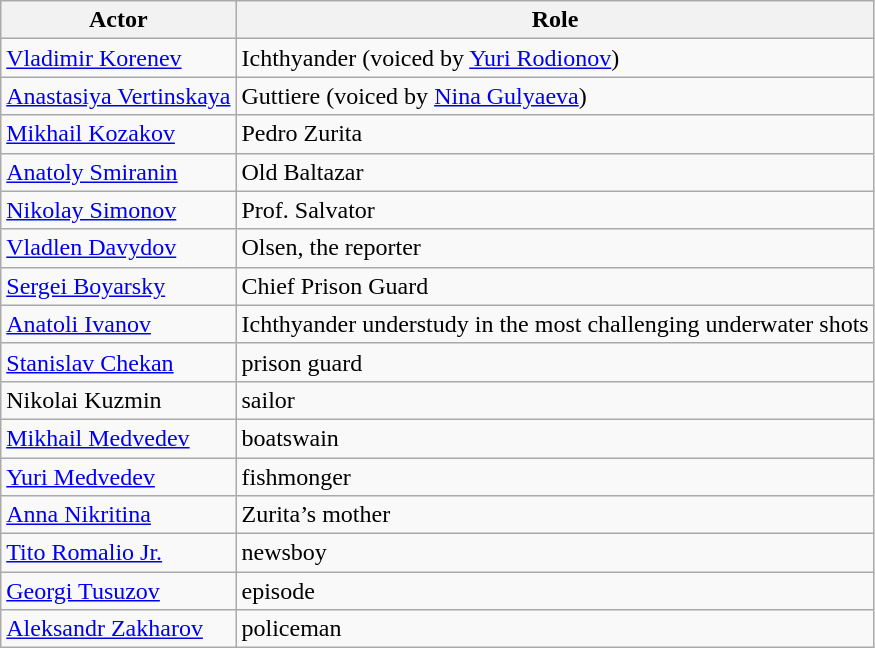<table class="wikitable">
<tr>
<th>Actor</th>
<th>Role</th>
</tr>
<tr>
<td><a href='#'>Vladimir Korenev</a></td>
<td>Ichthyander (voiced by <a href='#'>Yuri Rodionov</a>)</td>
</tr>
<tr>
<td><a href='#'>Anastasiya Vertinskaya</a></td>
<td>Guttiere (voiced by <a href='#'>Nina Gulyaeva</a>)</td>
</tr>
<tr>
<td><a href='#'>Mikhail Kozakov</a></td>
<td>Pedro Zurita</td>
</tr>
<tr>
<td><a href='#'>Anatoly Smiranin</a></td>
<td>Old Baltazar</td>
</tr>
<tr>
<td><a href='#'>Nikolay Simonov</a></td>
<td>Prof. Salvator</td>
</tr>
<tr>
<td><a href='#'>Vladlen Davydov</a></td>
<td>Olsen, the reporter</td>
</tr>
<tr>
<td><a href='#'>Sergei Boyarsky</a></td>
<td>Chief Prison Guard</td>
</tr>
<tr>
<td><a href='#'>Anatoli Ivanov</a></td>
<td>Ichthyander understudy in the most challenging underwater shots</td>
</tr>
<tr>
<td><a href='#'>Stanislav Chekan</a></td>
<td>prison guard</td>
</tr>
<tr>
<td>Nikolai Kuzmin</td>
<td>sailor</td>
</tr>
<tr>
<td><a href='#'>Mikhail Medvedev</a></td>
<td>boatswain</td>
</tr>
<tr>
<td><a href='#'>Yuri Medvedev</a></td>
<td>fishmonger</td>
</tr>
<tr>
<td><a href='#'>Anna Nikritina</a></td>
<td>Zurita’s mother</td>
</tr>
<tr>
<td><a href='#'>Tito Romalio Jr.</a></td>
<td>newsboy</td>
</tr>
<tr>
<td><a href='#'>Georgi Tusuzov</a></td>
<td>episode</td>
</tr>
<tr>
<td><a href='#'>Aleksandr Zakharov</a></td>
<td>policeman</td>
</tr>
</table>
